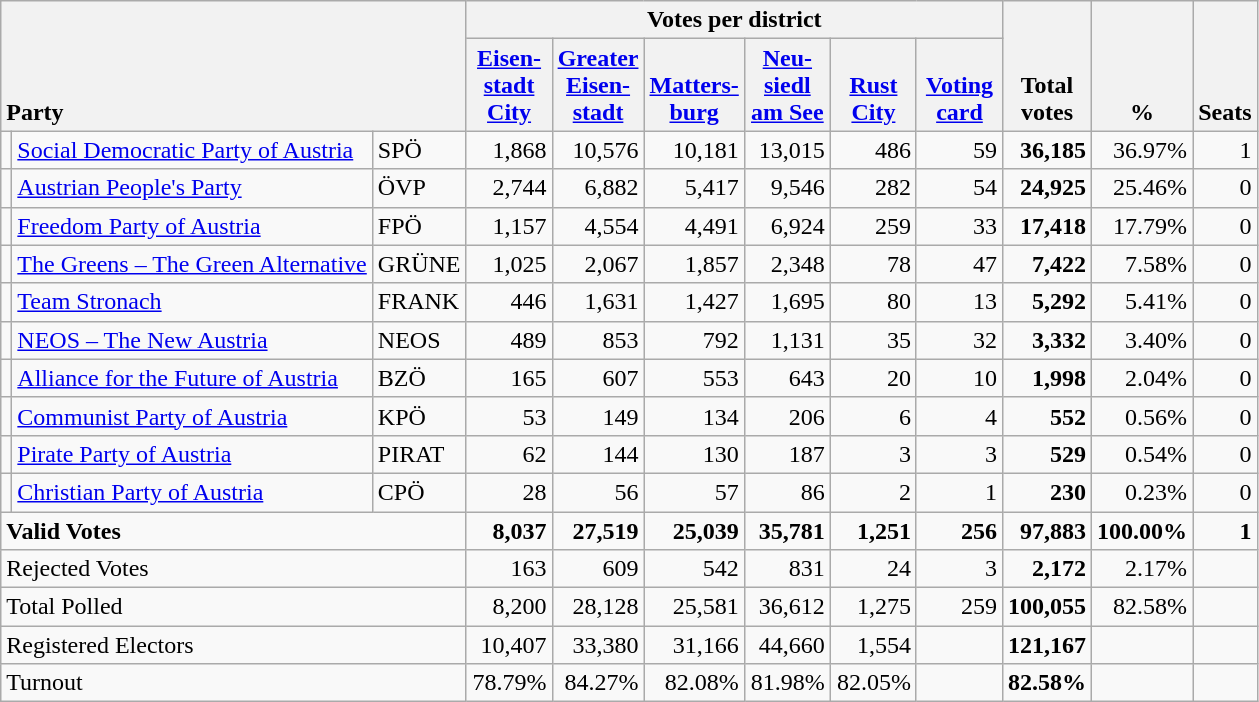<table class="wikitable" border="1" style="text-align:right;">
<tr>
<th style="text-align:left;" valign=bottom rowspan=2 colspan=3>Party</th>
<th colspan=6>Votes per district</th>
<th align=center valign=bottom rowspan=2 width="50">Total<br>votes</th>
<th align=center valign=bottom rowspan=2 width="50">%</th>
<th align=center valign=bottom rowspan=2>Seats</th>
</tr>
<tr>
<th align=center valign=bottom width="50"><a href='#'>Eisen-<br>stadt<br>City</a></th>
<th align=center valign=bottom width="50"><a href='#'>Greater<br>Eisen-<br>stadt</a></th>
<th align=center valign=bottom width="50"><a href='#'>Matters-<br>burg</a></th>
<th align=center valign=bottom width="50"><a href='#'>Neu-<br>siedl<br>am See</a></th>
<th align=center valign=bottom width="50"><a href='#'>Rust<br>City</a></th>
<th align=center valign=bottom width="50"><a href='#'>Voting<br>card</a></th>
</tr>
<tr>
<td></td>
<td align=left><a href='#'>Social Democratic Party of Austria</a></td>
<td align=left>SPÖ</td>
<td>1,868</td>
<td>10,576</td>
<td>10,181</td>
<td>13,015</td>
<td>486</td>
<td>59</td>
<td><strong>36,185</strong></td>
<td>36.97%</td>
<td>1</td>
</tr>
<tr>
<td></td>
<td align=left><a href='#'>Austrian People's Party</a></td>
<td align=left>ÖVP</td>
<td>2,744</td>
<td>6,882</td>
<td>5,417</td>
<td>9,546</td>
<td>282</td>
<td>54</td>
<td><strong>24,925</strong></td>
<td>25.46%</td>
<td>0</td>
</tr>
<tr>
<td></td>
<td align=left><a href='#'>Freedom Party of Austria</a></td>
<td align=left>FPÖ</td>
<td>1,157</td>
<td>4,554</td>
<td>4,491</td>
<td>6,924</td>
<td>259</td>
<td>33</td>
<td><strong>17,418</strong></td>
<td>17.79%</td>
<td>0</td>
</tr>
<tr>
<td></td>
<td align=left style="white-space: nowrap;"><a href='#'>The Greens – The Green Alternative</a></td>
<td align=left>GRÜNE</td>
<td>1,025</td>
<td>2,067</td>
<td>1,857</td>
<td>2,348</td>
<td>78</td>
<td>47</td>
<td><strong>7,422</strong></td>
<td>7.58%</td>
<td>0</td>
</tr>
<tr>
<td></td>
<td align=left><a href='#'>Team Stronach</a></td>
<td align=left>FRANK</td>
<td>446</td>
<td>1,631</td>
<td>1,427</td>
<td>1,695</td>
<td>80</td>
<td>13</td>
<td><strong>5,292</strong></td>
<td>5.41%</td>
<td>0</td>
</tr>
<tr>
<td></td>
<td align=left><a href='#'>NEOS – The New Austria</a></td>
<td align=left>NEOS</td>
<td>489</td>
<td>853</td>
<td>792</td>
<td>1,131</td>
<td>35</td>
<td>32</td>
<td><strong>3,332</strong></td>
<td>3.40%</td>
<td>0</td>
</tr>
<tr>
<td></td>
<td align=left><a href='#'>Alliance for the Future of Austria</a></td>
<td align=left>BZÖ</td>
<td>165</td>
<td>607</td>
<td>553</td>
<td>643</td>
<td>20</td>
<td>10</td>
<td><strong>1,998</strong></td>
<td>2.04%</td>
<td>0</td>
</tr>
<tr>
<td></td>
<td align=left><a href='#'>Communist Party of Austria</a></td>
<td align=left>KPÖ</td>
<td>53</td>
<td>149</td>
<td>134</td>
<td>206</td>
<td>6</td>
<td>4</td>
<td><strong>552</strong></td>
<td>0.56%</td>
<td>0</td>
</tr>
<tr>
<td></td>
<td align=left><a href='#'>Pirate Party of Austria</a></td>
<td align=left>PIRAT</td>
<td>62</td>
<td>144</td>
<td>130</td>
<td>187</td>
<td>3</td>
<td>3</td>
<td><strong>529</strong></td>
<td>0.54%</td>
<td>0</td>
</tr>
<tr>
<td></td>
<td align=left><a href='#'>Christian Party of Austria</a></td>
<td align=left>CPÖ</td>
<td>28</td>
<td>56</td>
<td>57</td>
<td>86</td>
<td>2</td>
<td>1</td>
<td><strong>230</strong></td>
<td>0.23%</td>
<td>0</td>
</tr>
<tr style="font-weight:bold">
<td align=left colspan=3>Valid Votes</td>
<td>8,037</td>
<td>27,519</td>
<td>25,039</td>
<td>35,781</td>
<td>1,251</td>
<td>256</td>
<td>97,883</td>
<td>100.00%</td>
<td>1</td>
</tr>
<tr>
<td align=left colspan=3>Rejected Votes</td>
<td>163</td>
<td>609</td>
<td>542</td>
<td>831</td>
<td>24</td>
<td>3</td>
<td><strong>2,172</strong></td>
<td>2.17%</td>
<td></td>
</tr>
<tr>
<td align=left colspan=3>Total Polled</td>
<td>8,200</td>
<td>28,128</td>
<td>25,581</td>
<td>36,612</td>
<td>1,275</td>
<td>259</td>
<td><strong>100,055</strong></td>
<td>82.58%</td>
<td></td>
</tr>
<tr>
<td align=left colspan=3>Registered Electors</td>
<td>10,407</td>
<td>33,380</td>
<td>31,166</td>
<td>44,660</td>
<td>1,554</td>
<td></td>
<td><strong>121,167</strong></td>
<td></td>
<td></td>
</tr>
<tr>
<td align=left colspan=3>Turnout</td>
<td>78.79%</td>
<td>84.27%</td>
<td>82.08%</td>
<td>81.98%</td>
<td>82.05%</td>
<td></td>
<td><strong>82.58%</strong></td>
<td></td>
<td></td>
</tr>
</table>
